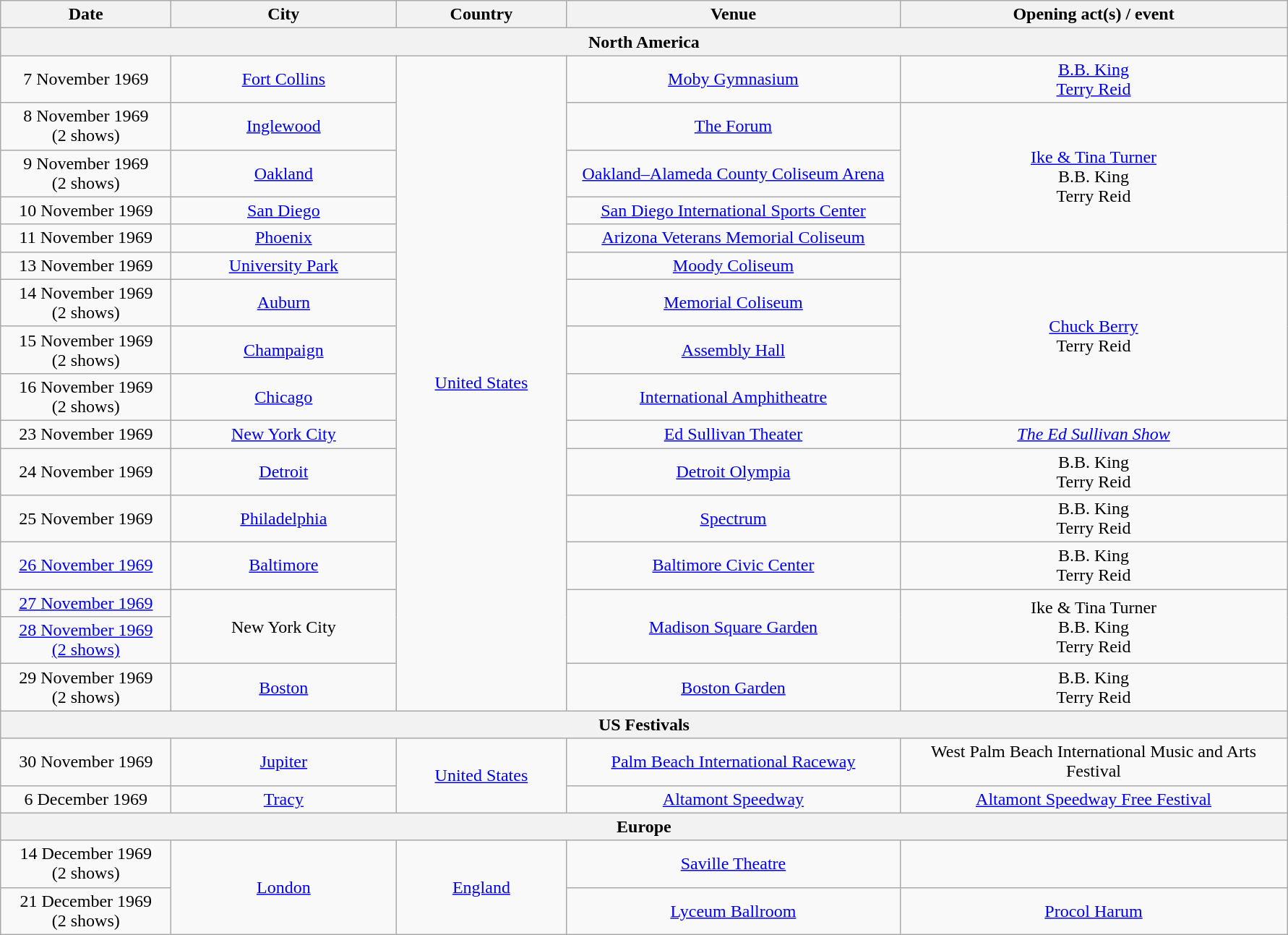<table class="wikitable" style="text-align:center;">
<tr>
<th style="width:150px;">Date</th>
<th style="width:200px;">City</th>
<th style="width:150px;">Country</th>
<th style="width:300px;">Venue</th>
<th style="width:350px;">Opening act(s) / event</th>
</tr>
<tr>
<th colspan="5">North America</th>
</tr>
<tr>
<td>7 November 1969</td>
<td><a href='#'>Fort Collins</a></td>
<td rowspan="16"><a href='#'>United States</a></td>
<td><a href='#'>Moby Gymnasium</a></td>
<td><a href='#'>B.B. King</a><br><a href='#'>Terry Reid</a></td>
</tr>
<tr>
<td>8 November 1969<br>(2 shows)</td>
<td><a href='#'>Inglewood</a></td>
<td><a href='#'>The Forum</a></td>
<td rowspan="4"><a href='#'>Ike & Tina Turner</a><br>B.B. King<br>Terry Reid</td>
</tr>
<tr>
<td>9 November 1969<br>(2 shows)</td>
<td><a href='#'>Oakland</a></td>
<td><a href='#'>Oakland–Alameda County Coliseum Arena</a></td>
</tr>
<tr>
<td>10 November 1969</td>
<td><a href='#'>San Diego</a></td>
<td><a href='#'>San Diego International Sports Center</a></td>
</tr>
<tr>
<td>11 November 1969</td>
<td><a href='#'>Phoenix</a></td>
<td><a href='#'>Arizona Veterans Memorial Coliseum</a></td>
</tr>
<tr>
<td>13 November 1969</td>
<td><a href='#'>University Park</a></td>
<td><a href='#'>Moody Coliseum</a></td>
<td rowspan="4"><a href='#'>Chuck Berry</a><br>Terry Reid</td>
</tr>
<tr>
<td>14 November 1969<br>(2 shows)</td>
<td><a href='#'>Auburn</a></td>
<td><a href='#'>Memorial Coliseum</a></td>
</tr>
<tr>
<td>15 November 1969<br>(2 shows)</td>
<td><a href='#'>Champaign</a></td>
<td><a href='#'>Assembly Hall</a></td>
</tr>
<tr>
<td>16 November 1969<br>(2 shows)</td>
<td><a href='#'>Chicago</a></td>
<td><a href='#'>International Amphitheatre</a></td>
</tr>
<tr>
<td>23 November 1969</td>
<td><a href='#'>New York City</a></td>
<td><a href='#'>Ed Sullivan Theater</a></td>
<td><em><a href='#'>The Ed Sullivan Show</a></em></td>
</tr>
<tr>
<td>24 November 1969</td>
<td><a href='#'>Detroit</a></td>
<td><a href='#'>Detroit Olympia</a></td>
<td>B.B. King<br>Terry Reid</td>
</tr>
<tr>
<td>25 November 1969</td>
<td><a href='#'>Philadelphia</a></td>
<td><a href='#'>Spectrum</a></td>
<td>B.B. King<br>Terry Reid</td>
</tr>
<tr>
<td><a href='#'>26 November 1969</a></td>
<td><a href='#'>Baltimore</a></td>
<td><a href='#'>Baltimore Civic Center</a></td>
<td>B.B. King<br>Terry Reid</td>
</tr>
<tr>
<td><a href='#'>27 November 1969</a></td>
<td rowspan="2">New York City</td>
<td rowspan="2"><a href='#'>Madison Square Garden</a></td>
<td rowspan="2">Ike & Tina Turner<br>B.B. King<br>Terry Reid</td>
</tr>
<tr>
<td><a href='#'>28 November 1969<br>(2 shows)</a></td>
</tr>
<tr>
<td>29 November 1969<br>(2 shows)</td>
<td><a href='#'>Boston</a></td>
<td><a href='#'>Boston Garden</a></td>
<td>B.B. King<br>Terry Reid</td>
</tr>
<tr>
<th colspan="5">US Festivals</th>
</tr>
<tr>
<td>30 November 1969</td>
<td><a href='#'>Jupiter</a></td>
<td rowspan="2"><a href='#'>United States</a></td>
<td><a href='#'>Palm Beach International Raceway</a></td>
<td>West Palm Beach International Music and Arts Festival</td>
</tr>
<tr>
<td>6 December 1969</td>
<td><a href='#'>Tracy</a></td>
<td><a href='#'>Altamont Speedway</a></td>
<td><a href='#'>Altamont Speedway Free Festival</a></td>
</tr>
<tr>
<th colspan="5">Europe</th>
</tr>
<tr>
<td>14 December 1969<br>(2 shows)</td>
<td rowspan="2"><a href='#'>London</a></td>
<td rowspan="2"><a href='#'>England</a></td>
<td><a href='#'>Saville Theatre</a></td>
<td></td>
</tr>
<tr>
<td>21 December 1969<br>(2 shows)</td>
<td><a href='#'>Lyceum Ballroom</a></td>
<td><a href='#'>Procol Harum</a></td>
</tr>
</table>
